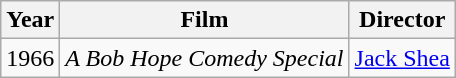<table class="wikitable">
<tr>
<th>Year</th>
<th>Film</th>
<th>Director</th>
</tr>
<tr>
<td>1966</td>
<td><em>A Bob Hope Comedy Special</em></td>
<td><a href='#'>Jack Shea</a></td>
</tr>
</table>
